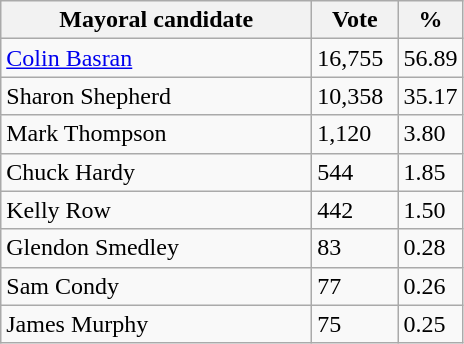<table class="wikitable">
<tr>
<th bgcolor="#DDDDFF" width="200px">Mayoral candidate</th>
<th bgcolor="#DDDDFF" width="50px">Vote</th>
<th bgcolor="#DDDDFF" width="30px">%</th>
</tr>
<tr>
<td><a href='#'>Colin Basran</a></td>
<td>16,755</td>
<td>56.89</td>
</tr>
<tr>
<td>Sharon Shepherd</td>
<td>10,358</td>
<td>35.17</td>
</tr>
<tr>
<td>Mark Thompson</td>
<td>1,120</td>
<td>3.80</td>
</tr>
<tr>
<td>Chuck Hardy</td>
<td>544</td>
<td>1.85</td>
</tr>
<tr>
<td>Kelly Row</td>
<td>442</td>
<td>1.50</td>
</tr>
<tr>
<td>Glendon Smedley</td>
<td>83</td>
<td>0.28</td>
</tr>
<tr>
<td>Sam Condy</td>
<td>77</td>
<td>0.26</td>
</tr>
<tr>
<td>James Murphy</td>
<td>75</td>
<td>0.25</td>
</tr>
</table>
